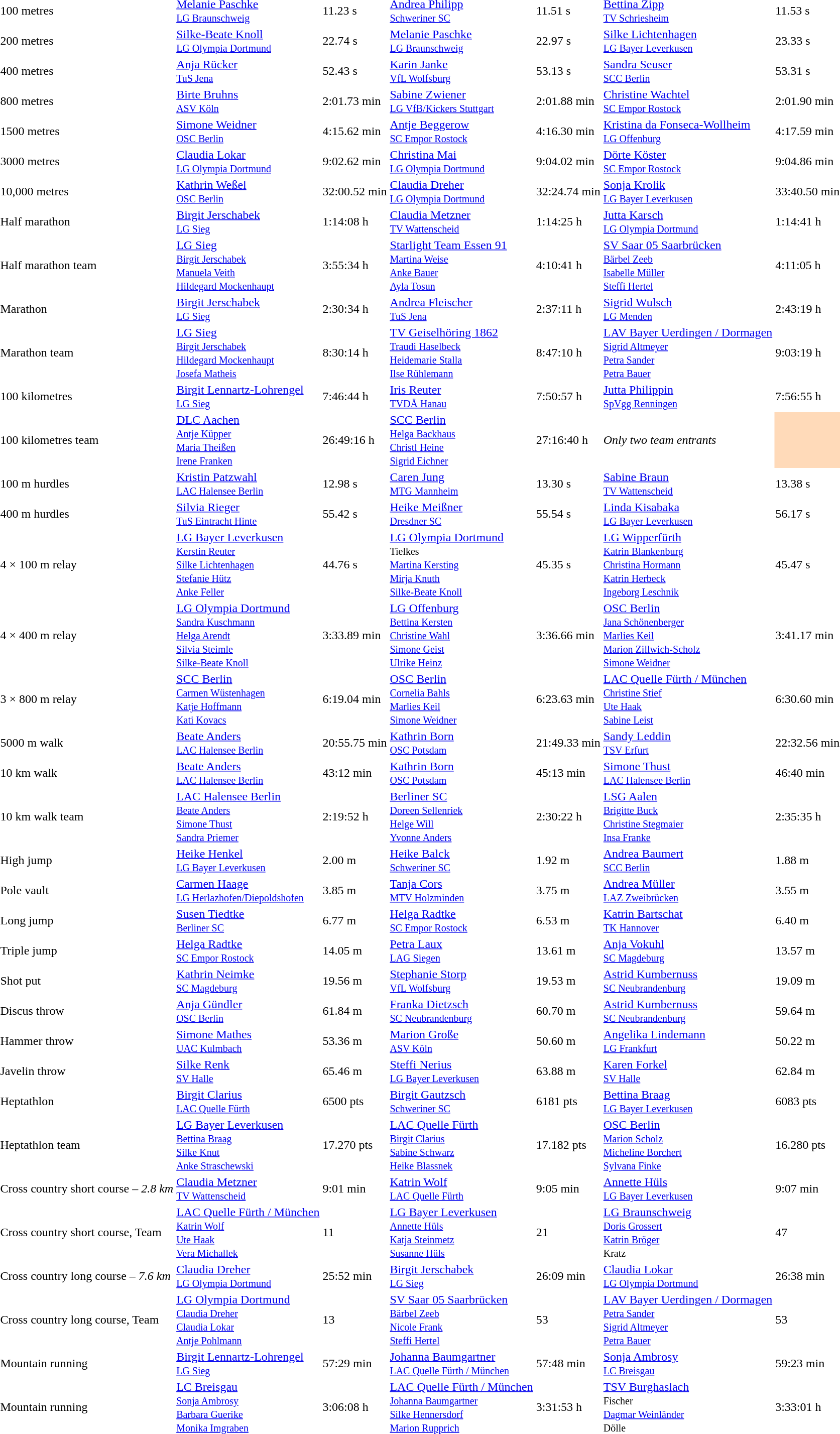<table>
<tr>
</tr>
<tr>
<td>100 metres</td>
<td><a href='#'>Melanie Paschke</a><br><small><a href='#'>LG Braunschweig</a></small></td>
<td>11.23 s</td>
<td><a href='#'>Andrea Philipp</a><br><small><a href='#'>Schweriner SC</a></small></td>
<td>11.51 s</td>
<td><a href='#'>Bettina Zipp</a><br><small><a href='#'>TV Schriesheim</a></small></td>
<td>11.53 s</td>
</tr>
<tr>
<td>200 metres</td>
<td><a href='#'>Silke-Beate Knoll</a><br><small><a href='#'>LG Olympia Dortmund</a></small></td>
<td>22.74 s</td>
<td><a href='#'>Melanie Paschke</a><br><small><a href='#'>LG Braunschweig</a></small></td>
<td>22.97 s</td>
<td><a href='#'>Silke Lichtenhagen</a><br><small><a href='#'>LG Bayer Leverkusen</a></small></td>
<td>23.33 s</td>
</tr>
<tr>
<td>400 metres</td>
<td><a href='#'>Anja Rücker</a><br><small><a href='#'>TuS Jena</a></small></td>
<td>52.43 s</td>
<td><a href='#'>Karin Janke</a><br><small><a href='#'>VfL Wolfsburg</a></small></td>
<td>53.13 s</td>
<td><a href='#'>Sandra Seuser</a><br><small><a href='#'>SCC Berlin</a></small></td>
<td>53.31 s</td>
</tr>
<tr>
<td>800 metres</td>
<td><a href='#'>Birte Bruhns</a><br><small><a href='#'>ASV Köln</a></small></td>
<td>2:01.73 min</td>
<td><a href='#'>Sabine Zwiener</a><br><small><a href='#'>LG VfB/Kickers Stuttgart</a></small></td>
<td>2:01.88 min</td>
<td><a href='#'>Christine Wachtel</a><br><small><a href='#'>SC Empor Rostock</a></small></td>
<td>2:01.90 min</td>
</tr>
<tr>
<td>1500 metres</td>
<td><a href='#'>Simone Weidner</a><br><small><a href='#'>OSC Berlin</a></small></td>
<td>4:15.62 min</td>
<td><a href='#'>Antje Beggerow</a><br><small><a href='#'>SC Empor Rostock</a></small></td>
<td>4:16.30 min</td>
<td><a href='#'>Kristina da Fonseca-Wollheim</a><br><small><a href='#'>LG Offenburg</a></small></td>
<td>4:17.59 min</td>
</tr>
<tr>
<td>3000 metres</td>
<td><a href='#'>Claudia Lokar</a><br><small><a href='#'>LG Olympia Dortmund</a></small></td>
<td>9:02.62 min</td>
<td><a href='#'>Christina Mai</a><br><small><a href='#'>LG Olympia Dortmund</a></small></td>
<td>9:04.02 min</td>
<td><a href='#'>Dörte Köster</a><br><small><a href='#'>SC Empor Rostock</a></small></td>
<td>9:04.86 min</td>
</tr>
<tr>
<td>10,000 metres</td>
<td><a href='#'>Kathrin Weßel</a><br><small><a href='#'>OSC Berlin</a></small></td>
<td>32:00.52 min</td>
<td><a href='#'>Claudia Dreher</a><br><small><a href='#'>LG Olympia Dortmund</a></small></td>
<td>32:24.74 min</td>
<td><a href='#'>Sonja Krolik</a><br><small><a href='#'>LG Bayer Leverkusen</a></small></td>
<td>33:40.50 min</td>
</tr>
<tr>
<td>Half marathon</td>
<td><a href='#'>Birgit Jerschabek</a><br><small><a href='#'>LG Sieg</a></small></td>
<td>1:14:08 h</td>
<td><a href='#'>Claudia Metzner</a><br><small><a href='#'>TV Wattenscheid</a></small></td>
<td>1:14:25 h</td>
<td><a href='#'>Jutta Karsch</a><br><small><a href='#'>LG Olympia Dortmund</a></small></td>
<td>1:14:41 h</td>
</tr>
<tr>
<td>Half marathon team</td>
<td><a href='#'>LG Sieg</a><br><small><a href='#'>Birgit Jerschabek</a><br><a href='#'>Manuela Veith</a><br><a href='#'>Hildegard Mockenhaupt</a></small></td>
<td>3:55:34 h</td>
<td><a href='#'>Starlight Team Essen 91</a><br><small><a href='#'>Martina Weise</a><br><a href='#'>Anke Bauer</a><br><a href='#'>Ayla Tosun</a></small></td>
<td>4:10:41 h</td>
<td><a href='#'>SV Saar 05 Saarbrücken</a><br><small><a href='#'>Bärbel Zeeb</a><br><a href='#'>Isabelle Müller</a><br><a href='#'>Steffi Hertel</a></small></td>
<td>4:11:05 h</td>
</tr>
<tr>
<td>Marathon</td>
<td><a href='#'>Birgit Jerschabek</a><br><small><a href='#'>LG Sieg</a></small></td>
<td>2:30:34 h</td>
<td><a href='#'>Andrea Fleischer</a><br><small><a href='#'>TuS Jena</a></small></td>
<td>2:37:11 h</td>
<td><a href='#'>Sigrid Wulsch</a><br><small><a href='#'>LG Menden</a></small></td>
<td>2:43:19 h</td>
</tr>
<tr>
<td>Marathon team</td>
<td><a href='#'>LG Sieg</a><br><small><a href='#'>Birgit Jerschabek</a><br><a href='#'>Hildegard Mockenhaupt</a><br><a href='#'>Josefa Matheis</a></small></td>
<td>8:30:14 h</td>
<td><a href='#'>TV Geiselhöring 1862</a><br><small><a href='#'>Traudi Haselbeck</a><br><a href='#'>Heidemarie Stalla</a><br><a href='#'>Ilse Rühlemann</a></small></td>
<td>8:47:10 h</td>
<td><a href='#'>LAV Bayer Uerdingen / Dormagen</a><br><small><a href='#'>Sigrid Altmeyer</a><br><a href='#'>Petra Sander</a><br><a href='#'>Petra Bauer</a></small></td>
<td>9:03:19 h</td>
</tr>
<tr>
<td>100 kilometres</td>
<td><a href='#'>Birgit Lennartz-Lohrengel</a><br><small><a href='#'>LG Sieg</a></small></td>
<td>7:46:44 h</td>
<td><a href='#'>Iris Reuter</a><br><small><a href='#'>TVDÄ Hanau</a></small></td>
<td>7:50:57 h</td>
<td><a href='#'>Jutta Philippin</a><br><small><a href='#'>SpVgg Renningen</a></small></td>
<td>7:56:55 h</td>
</tr>
<tr>
<td>100 kilometres team</td>
<td><a href='#'>DLC Aachen</a><br><small><a href='#'>Antje Küpper</a><br><a href='#'>Maria Theißen</a><br><a href='#'>Irene Franken</a></small></td>
<td>26:49:16 h</td>
<td><a href='#'>SCC Berlin</a><br><small><a href='#'>Helga Backhaus</a><br><a href='#'>Christl Heine</a><br><a href='#'>Sigrid Eichner</a></small></td>
<td>27:16:40 h</td>
<td><em>Only two team entrants</em></td>
<td style="background:#FFDAB9"></td>
</tr>
<tr>
<td>100 m hurdles</td>
<td><a href='#'>Kristin Patzwahl</a><br><small><a href='#'>LAC Halensee Berlin</a></small></td>
<td>12.98 s</td>
<td><a href='#'>Caren Jung</a><br><small><a href='#'>MTG Mannheim</a></small></td>
<td>13.30 s</td>
<td><a href='#'>Sabine Braun</a><br><small><a href='#'>TV Wattenscheid</a></small></td>
<td>13.38 s</td>
</tr>
<tr>
<td>400 m hurdles</td>
<td><a href='#'>Silvia Rieger</a><br><small><a href='#'>TuS Eintracht Hinte</a></small></td>
<td>55.42 s</td>
<td><a href='#'>Heike Meißner</a><br><small><a href='#'>Dresdner SC</a></small></td>
<td>55.54 s</td>
<td><a href='#'>Linda Kisabaka</a><br><small><a href='#'>LG Bayer Leverkusen</a></small></td>
<td>56.17 s</td>
</tr>
<tr>
<td>4 × 100 m relay</td>
<td><a href='#'>LG Bayer Leverkusen</a><br><small><a href='#'>Kerstin Reuter</a><br><a href='#'>Silke Lichtenhagen</a><br><a href='#'>Stefanie Hütz</a><br><a href='#'>Anke Feller</a></small></td>
<td>44.76 s</td>
<td><a href='#'>LG Olympia Dortmund</a><br><small>Tielkes<br><a href='#'>Martina Kersting</a><br><a href='#'>Mirja Knuth</a><br><a href='#'>Silke-Beate Knoll</a></small></td>
<td>45.35 s</td>
<td><a href='#'>LG Wipperfürth</a><br><small><a href='#'>Katrin Blankenburg</a><br><a href='#'>Christina Hormann</a><br><a href='#'>Katrin Herbeck</a><br><a href='#'>Ingeborg Leschnik</a></small></td>
<td>45.47 s</td>
</tr>
<tr>
<td>4 × 400 m relay</td>
<td><a href='#'>LG Olympia Dortmund</a><br><small><a href='#'>Sandra Kuschmann</a><br><a href='#'>Helga Arendt</a><br><a href='#'>Silvia Steimle</a><br><a href='#'>Silke-Beate Knoll</a></small></td>
<td>3:33.89 min</td>
<td><a href='#'>LG Offenburg</a><br><small><a href='#'>Bettina Kersten</a><br><a href='#'>Christine Wahl</a><br><a href='#'>Simone Geist</a><br><a href='#'>Ulrike Heinz</a></small></td>
<td>3:36.66 min</td>
<td><a href='#'>OSC Berlin</a><br><small><a href='#'>Jana Schönenberger</a><br><a href='#'>Marlies Keil</a><br><a href='#'>Marion Zillwich-Scholz</a><br><a href='#'>Simone Weidner</a></small></td>
<td>3:41.17 min</td>
</tr>
<tr>
<td>3 × 800 m relay</td>
<td><a href='#'>SCC Berlin</a><br><small><a href='#'>Carmen Wüstenhagen</a><br><a href='#'>Katje Hoffmann</a><br><a href='#'>Kati Kovacs</a></small></td>
<td>6:19.04 min</td>
<td><a href='#'>OSC Berlin</a><br><small><a href='#'>Cornelia Bahls</a><br><a href='#'>Marlies Keil</a><br><a href='#'>Simone Weidner</a></small></td>
<td>6:23.63 min</td>
<td><a href='#'>LAC Quelle Fürth / München</a><br><small><a href='#'>Christine Stief</a><br><a href='#'>Ute Haak</a><br><a href='#'>Sabine Leist</a></small></td>
<td>6:30.60 min</td>
</tr>
<tr>
<td>5000 m walk</td>
<td><a href='#'>Beate Anders</a><br><small><a href='#'>LAC Halensee Berlin</a></small></td>
<td>20:55.75 min</td>
<td><a href='#'>Kathrin Born</a><br><small><a href='#'>OSC Potsdam</a></small></td>
<td>21:49.33 min</td>
<td><a href='#'>Sandy Leddin</a><br><small><a href='#'>TSV Erfurt</a></small></td>
<td>22:32.56 min</td>
</tr>
<tr>
<td>10 km walk</td>
<td><a href='#'>Beate Anders</a><br><small><a href='#'>LAC Halensee Berlin</a></small></td>
<td>43:12 min</td>
<td><a href='#'>Kathrin Born</a><br><small><a href='#'>OSC Potsdam</a></small></td>
<td>45:13 min</td>
<td><a href='#'>Simone Thust</a><br><small><a href='#'>LAC Halensee Berlin</a></small></td>
<td>46:40 min</td>
</tr>
<tr>
<td>10 km walk team</td>
<td><a href='#'>LAC Halensee Berlin</a><br><small><a href='#'>Beate Anders</a><br><a href='#'>Simone Thust</a><br><a href='#'>Sandra Priemer</a></small></td>
<td>2:19:52 h</td>
<td><a href='#'>Berliner SC</a><br><small><a href='#'>Doreen Sellenriek</a><br><a href='#'>Helge Will</a><br><a href='#'>Yvonne Anders</a></small></td>
<td>2:30:22 h</td>
<td><a href='#'>LSG Aalen</a><br><small><a href='#'>Brigitte Buck</a><br><a href='#'>Christine Stegmaier</a><br><a href='#'>Insa Franke</a></small></td>
<td>2:35:35 h</td>
</tr>
<tr>
<td>High jump</td>
<td><a href='#'>Heike Henkel</a><br><small><a href='#'>LG Bayer Leverkusen</a></small></td>
<td>2.00 m</td>
<td><a href='#'>Heike Balck</a><br><small><a href='#'>Schweriner SC</a></small></td>
<td>1.92 m</td>
<td><a href='#'>Andrea Baumert</a><br><small><a href='#'>SCC Berlin</a></small></td>
<td>1.88 m</td>
</tr>
<tr>
<td>Pole vault</td>
<td><a href='#'>Carmen Haage</a><br><small><a href='#'>LG Herlazhofen/Diepoldshofen</a></small></td>
<td>3.85 m</td>
<td><a href='#'>Tanja Cors</a><br><small><a href='#'>MTV Holzminden</a></small></td>
<td>3.75 m</td>
<td><a href='#'>Andrea Müller</a><br><small><a href='#'>LAZ Zweibrücken</a></small></td>
<td>3.55 m</td>
</tr>
<tr>
<td>Long jump</td>
<td><a href='#'>Susen Tiedtke</a><br><small><a href='#'>Berliner SC</a></small></td>
<td>6.77 m</td>
<td><a href='#'>Helga Radtke</a><br><small><a href='#'>SC Empor Rostock</a></small></td>
<td>6.53 m</td>
<td><a href='#'>Katrin Bartschat</a><br><small><a href='#'>TK Hannover</a></small></td>
<td>6.40 m</td>
</tr>
<tr>
<td>Triple jump</td>
<td><a href='#'>Helga Radtke</a><br><small><a href='#'>SC Empor Rostock</a></small></td>
<td>14.05 m</td>
<td><a href='#'>Petra Laux</a><br><small><a href='#'>LAG Siegen</a></small></td>
<td>13.61 m</td>
<td><a href='#'>Anja Vokuhl</a><br><small><a href='#'>SC Magdeburg</a></small></td>
<td>13.57 m</td>
</tr>
<tr>
<td>Shot put</td>
<td><a href='#'>Kathrin Neimke</a><br><small><a href='#'>SC Magdeburg</a></small></td>
<td>19.56 m</td>
<td><a href='#'>Stephanie Storp</a><br><small><a href='#'>VfL Wolfsburg</a></small></td>
<td>19.53 m</td>
<td><a href='#'>Astrid Kumbernuss</a><br><small><a href='#'>SC Neubrandenburg</a></small></td>
<td>19.09 m</td>
</tr>
<tr>
<td>Discus throw</td>
<td><a href='#'>Anja Gündler</a><br><small><a href='#'>OSC Berlin</a></small></td>
<td>61.84 m</td>
<td><a href='#'>Franka Dietzsch</a><br><small><a href='#'>SC Neubrandenburg</a></small></td>
<td>60.70 m</td>
<td><a href='#'>Astrid Kumbernuss</a><br><small><a href='#'>SC Neubrandenburg</a></small></td>
<td>59.64 m</td>
</tr>
<tr>
<td>Hammer throw</td>
<td><a href='#'>Simone Mathes</a><br><small><a href='#'>UAC Kulmbach</a></small></td>
<td>53.36 m</td>
<td><a href='#'>Marion Große</a><br><small><a href='#'>ASV Köln</a></small></td>
<td>50.60 m</td>
<td><a href='#'>Angelika Lindemann</a><br><small><a href='#'>LG Frankfurt</a></small></td>
<td>50.22 m</td>
</tr>
<tr>
<td>Javelin throw</td>
<td><a href='#'>Silke Renk</a><br><small><a href='#'>SV Halle</a></small></td>
<td>65.46 m</td>
<td><a href='#'>Steffi Nerius</a><br><small><a href='#'>LG Bayer Leverkusen</a></small></td>
<td>63.88 m</td>
<td><a href='#'>Karen Forkel</a><br><small><a href='#'>SV Halle</a></small></td>
<td>62.84 m</td>
</tr>
<tr>
<td>Heptathlon</td>
<td><a href='#'>Birgit Clarius</a><br><small><a href='#'>LAC Quelle Fürth</a></small></td>
<td>6500 pts</td>
<td><a href='#'>Birgit Gautzsch</a><br><small><a href='#'>Schweriner SC</a></small></td>
<td>6181 pts</td>
<td><a href='#'>Bettina Braag</a><br><small><a href='#'>LG Bayer Leverkusen</a></small></td>
<td>6083 pts</td>
</tr>
<tr>
<td>Heptathlon team</td>
<td><a href='#'>LG Bayer Leverkusen</a><br><small><a href='#'>Bettina Braag</a><br><a href='#'>Silke Knut</a><br><a href='#'>Anke Straschewski</a></small></td>
<td>17.270 pts</td>
<td><a href='#'>LAC Quelle Fürth</a><br><small><a href='#'>Birgit Clarius</a><br><a href='#'>Sabine Schwarz</a><br><a href='#'>Heike Blassnek</a></small></td>
<td>17.182 pts</td>
<td><a href='#'>OSC Berlin</a><br><small><a href='#'>Marion Scholz</a><br><a href='#'>Micheline Borchert</a><br><a href='#'>Sylvana Finke</a></small></td>
<td>16.280 pts</td>
</tr>
<tr>
<td>Cross country short course – <em>2.8 km</em></td>
<td><a href='#'>Claudia Metzner</a><br><small><a href='#'>TV Wattenscheid</a></small></td>
<td>9:01 min</td>
<td><a href='#'>Katrin Wolf</a><br><small><a href='#'>LAC Quelle Fürth</a></small></td>
<td>9:05 min</td>
<td><a href='#'>Annette Hüls</a><br><small><a href='#'>LG Bayer Leverkusen</a></small></td>
<td>9:07 min</td>
</tr>
<tr>
<td>Cross country short course, Team</td>
<td><a href='#'>LAC Quelle Fürth / München</a><br><small><a href='#'>Katrin Wolf</a><br><a href='#'>Ute Haak</a><br><a href='#'>Vera Michallek</a></small></td>
<td>11</td>
<td><a href='#'>LG Bayer Leverkusen</a><br><small><a href='#'>Annette Hüls</a><br><a href='#'>Katja Steinmetz</a><br><a href='#'>Susanne Hüls</a></small></td>
<td>21</td>
<td><a href='#'>LG Braunschweig</a><br><small><a href='#'>Doris Grossert</a><br><a href='#'>Katrin Bröger</a><br>Kratz</small></td>
<td>47</td>
</tr>
<tr>
<td>Cross country long course – <em>7.6 km</em></td>
<td><a href='#'>Claudia Dreher</a><br><small><a href='#'>LG Olympia Dortmund</a></small></td>
<td>25:52 min</td>
<td><a href='#'>Birgit Jerschabek</a><br><small><a href='#'>LG Sieg</a></small></td>
<td>26:09 min</td>
<td><a href='#'>Claudia Lokar</a><br><small><a href='#'>LG Olympia Dortmund</a></small></td>
<td>26:38 min</td>
</tr>
<tr>
<td>Cross country long course, Team</td>
<td><a href='#'>LG Olympia Dortmund</a><br><small><a href='#'>Claudia Dreher</a><br><a href='#'>Claudia Lokar</a><br><a href='#'>Antje Pohlmann</a></small></td>
<td>13</td>
<td><a href='#'>SV Saar 05 Saarbrücken</a><br><small><a href='#'>Bärbel Zeeb</a><br><a href='#'>Nicole Frank</a><br><a href='#'>Steffi Hertel</a></small></td>
<td>53</td>
<td><a href='#'>LAV Bayer Uerdingen / Dormagen</a><br><small><a href='#'>Petra Sander</a><br><a href='#'>Sigrid Altmeyer</a><br><a href='#'>Petra Bauer</a></small></td>
<td>53</td>
</tr>
<tr>
<td>Mountain running</td>
<td><a href='#'>Birgit Lennartz-Lohrengel</a><br><small><a href='#'>LG Sieg</a></small></td>
<td>57:29 min</td>
<td><a href='#'>Johanna Baumgartner</a><br><small><a href='#'>LAC Quelle Fürth / München</a></small></td>
<td>57:48 min</td>
<td><a href='#'>Sonja Ambrosy</a><br><small><a href='#'>LC Breisgau</a></small></td>
<td>59:23 min</td>
</tr>
<tr>
<td>Mountain running</td>
<td><a href='#'>LC Breisgau</a><br><small><a href='#'>Sonja Ambrosy</a><br><a href='#'>Barbara Guerike</a><br><a href='#'>Monika Imgraben</a></small></td>
<td>3:06:08 h</td>
<td><a href='#'>LAC Quelle Fürth / München</a><br><small><a href='#'>Johanna Baumgartner</a><br><a href='#'>Silke Hennersdorf</a><br><a href='#'>Marion Rupprich</a></small></td>
<td>3:31:53 h</td>
<td><a href='#'>TSV Burghaslach</a><br><small>Fischer<br><a href='#'>Dagmar Weinländer</a><br>Dölle</small></td>
<td>3:33:01 h</td>
</tr>
</table>
